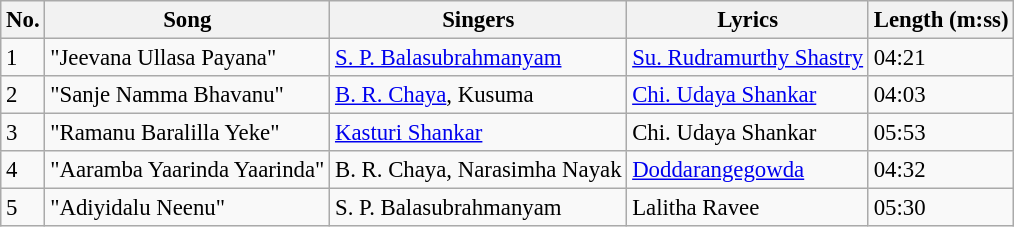<table class="wikitable" style="font-size:95%;">
<tr>
<th>No.</th>
<th>Song</th>
<th>Singers</th>
<th>Lyrics</th>
<th>Length (m:ss)</th>
</tr>
<tr>
<td>1</td>
<td>"Jeevana Ullasa Payana"</td>
<td><a href='#'>S. P. Balasubrahmanyam</a></td>
<td><a href='#'>Su. Rudramurthy Shastry</a></td>
<td>04:21</td>
</tr>
<tr>
<td>2</td>
<td>"Sanje Namma Bhavanu"</td>
<td><a href='#'>B. R. Chaya</a>, Kusuma</td>
<td><a href='#'>Chi. Udaya Shankar</a></td>
<td>04:03</td>
</tr>
<tr>
<td>3</td>
<td>"Ramanu Baralilla Yeke"</td>
<td><a href='#'>Kasturi Shankar</a></td>
<td>Chi. Udaya Shankar</td>
<td>05:53</td>
</tr>
<tr>
<td>4</td>
<td>"Aaramba Yaarinda Yaarinda"</td>
<td>B. R. Chaya, Narasimha Nayak</td>
<td><a href='#'>Doddarangegowda</a></td>
<td>04:32</td>
</tr>
<tr>
<td>5</td>
<td>"Adiyidalu Neenu"</td>
<td>S. P. Balasubrahmanyam</td>
<td>Lalitha Ravee</td>
<td>05:30</td>
</tr>
</table>
